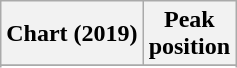<table class="wikitable sortable plainrowheaders" style="text-align:center">
<tr>
<th scope="col">Chart (2019)</th>
<th scope="col">Peak<br>position</th>
</tr>
<tr>
</tr>
<tr>
</tr>
</table>
